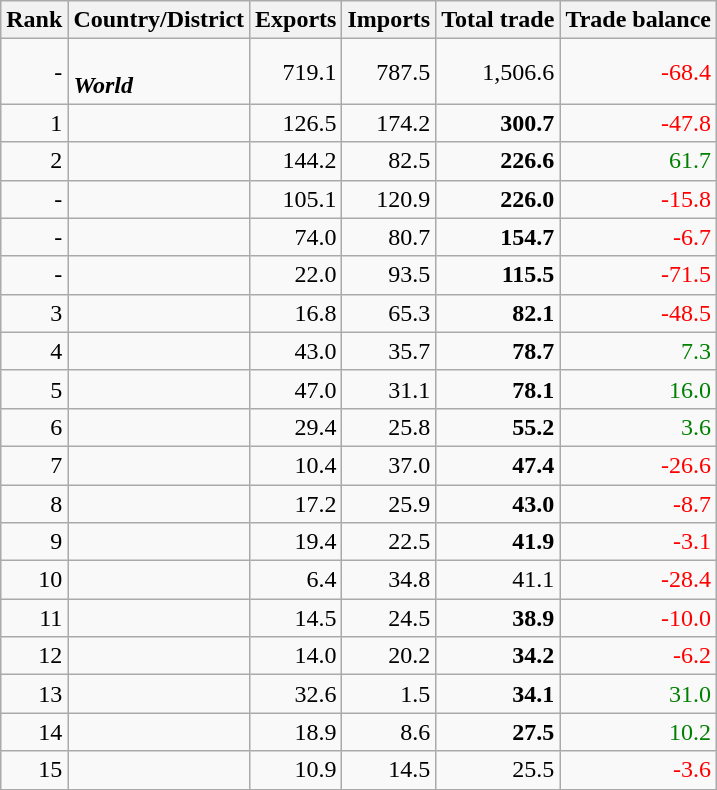<table class="wikitable sortable" style="text-align: right">
<tr>
<th>Rank</th>
<th>Country/District</th>
<th>Exports</th>
<th>Imports</th>
<th>Total trade</th>
<th>Trade balance</th>
</tr>
<tr>
<td>-</td>
<td align="left"><br><strong><em>World</em></strong></td>
<td>719.1</td>
<td>787.5</td>
<td>1,506.6</td>
<td style="color:red;">-68.4</td>
</tr>
<tr>
<td>1</td>
<td align="left"></td>
<td>126.5</td>
<td>174.2</td>
<td><strong>300.7</strong></td>
<td style="color:red;">-47.8</td>
</tr>
<tr>
<td>2</td>
<td align="left"></td>
<td>144.2</td>
<td>82.5</td>
<td><strong>226.6</strong></td>
<td style="color:green;">61.7</td>
</tr>
<tr>
<td>-</td>
<td align="left"></td>
<td>105.1</td>
<td>120.9</td>
<td><strong>226.0</strong></td>
<td style="color:red;">-15.8</td>
</tr>
<tr>
<td>-</td>
<td align="left"></td>
<td>74.0</td>
<td>80.7</td>
<td><strong>154.7</strong></td>
<td style="color:red;">-6.7</td>
</tr>
<tr>
<td>-</td>
<td align="left"></td>
<td>22.0</td>
<td>93.5</td>
<td><strong>115.5</strong></td>
<td style="color:red;">-71.5</td>
</tr>
<tr>
<td>3</td>
<td align="left"></td>
<td>16.8</td>
<td>65.3</td>
<td><strong>82.1</strong></td>
<td style="color:red;">-48.5</td>
</tr>
<tr>
<td>4</td>
<td align="left"></td>
<td>43.0</td>
<td>35.7</td>
<td><strong>78.7</strong></td>
<td style="color:green;">7.3</td>
</tr>
<tr>
<td>5</td>
<td align="left"></td>
<td>47.0</td>
<td>31.1</td>
<td><strong>78.1</strong></td>
<td style="color:green;">16.0</td>
</tr>
<tr>
<td>6</td>
<td align="left"></td>
<td>29.4</td>
<td>25.8</td>
<td><strong>55.2</strong></td>
<td style="color:green;">3.6</td>
</tr>
<tr>
<td>7</td>
<td align="left"></td>
<td>10.4</td>
<td>37.0</td>
<td><strong>47.4</strong></td>
<td style="color:red;">-26.6</td>
</tr>
<tr>
<td>8</td>
<td align="left"></td>
<td>17.2</td>
<td>25.9</td>
<td><strong>43.0</strong></td>
<td style="color:red;">-8.7</td>
</tr>
<tr>
<td>9</td>
<td align="left"></td>
<td>19.4</td>
<td>22.5</td>
<td><strong>41.9</strong></td>
<td style="color:red;">-3.1</td>
</tr>
<tr>
<td>10</td>
<td align="left"></td>
<td>6.4</td>
<td>34.8</td>
<td>41.1</td>
<td style="color:red;">-28.4</td>
</tr>
<tr>
<td>11</td>
<td align="left"></td>
<td>14.5</td>
<td>24.5</td>
<td><strong>38.9</strong></td>
<td style="color:red;">-10.0</td>
</tr>
<tr>
<td>12</td>
<td align="left"></td>
<td>14.0</td>
<td>20.2</td>
<td><strong>34.2</strong></td>
<td style="color:red;">-6.2</td>
</tr>
<tr>
<td>13</td>
<td align="left"></td>
<td>32.6</td>
<td>1.5</td>
<td><strong>34.1</strong></td>
<td style="color:green;">31.0</td>
</tr>
<tr>
<td>14</td>
<td align="left"></td>
<td>18.9</td>
<td>8.6</td>
<td><strong>27.5</strong></td>
<td style="color:green;">10.2</td>
</tr>
<tr>
<td>15</td>
<td align="left"></td>
<td>10.9</td>
<td>14.5</td>
<td>25.5</td>
<td style="color:red;">-3.6</td>
</tr>
<tr>
</tr>
</table>
